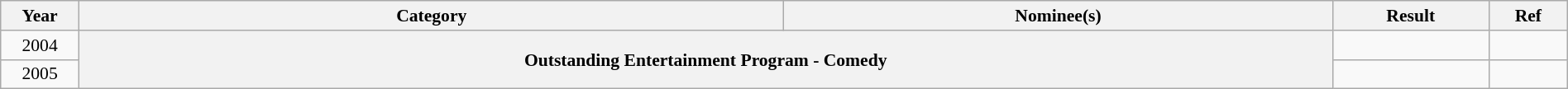<table class="wikitable plainrowheaders" style="font-size: 90%; text-align:center" width=100%>
<tr>
<th scope="col" width="5%">Year</th>
<th scope="col" width="45%">Category</th>
<th scope="col" width="35%">Nominee(s)</th>
<th scope="col" width="10%">Result</th>
<th scope="col" width="5%">Ref</th>
</tr>
<tr>
<td>2004</td>
<th scope="row" style="text-align:center" colspan="2" rowspan="2">Outstanding Entertainment Program - Comedy</th>
<td></td>
<td></td>
</tr>
<tr>
<td>2005</td>
<td></td>
<td></td>
</tr>
</table>
